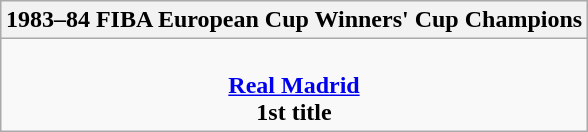<table class=wikitable style="text-align:center; margin:auto">
<tr>
<th>1983–84 FIBA European Cup Winners' Cup Champions</th>
</tr>
<tr>
<td><br> <strong><a href='#'>Real Madrid</a></strong> <br> <strong>1st title</strong></td>
</tr>
</table>
